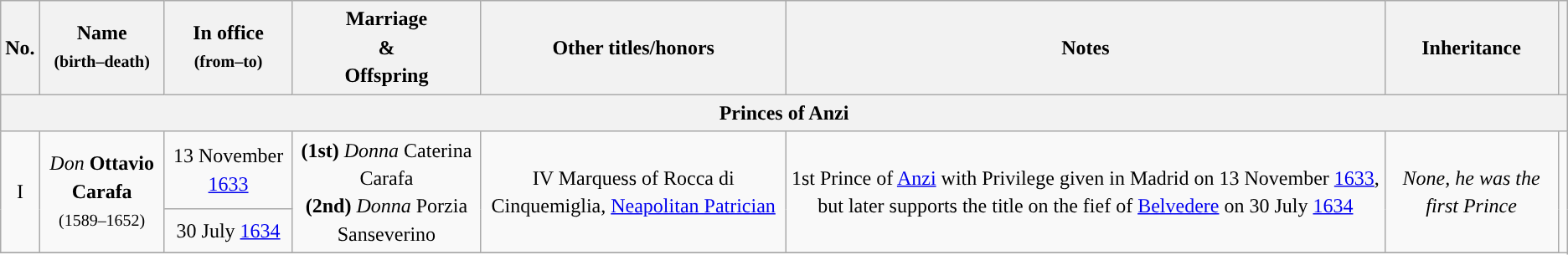<table class="wikitable" style="line-height:1.4em; text-align:center">
<tr>
<th>No.</th>
<th>Name<br><small>(birth–death)</small></th>
<th>In office<br><small>(from–to)</small></th>
<th>Marriage<br>&<br>Offspring</th>
<th>Other titles/honors</th>
<th>Notes</th>
<th>Inheritance</th>
<th></th>
</tr>
<tr>
<th class=noprint colspan=8 style="font-weight:normal" style="background:#FFD700"><strong>Princes of Anzi</strong></th>
</tr>
<tr>
<td rowspan=2>I</td>
<td rowspan=2><em>Don</em> <strong>Ottavio Carafa</strong><br><small>(1589–1652)</small></td>
<td>13 November <a href='#'>1633</a></td>
<td rowspan=2><strong>(1st)</strong> <em>Donna</em> Caterina Carafa<br><strong>(2nd)</strong> <em>Donna</em> Porzia Sanseverino</td>
<td rowspan=2>IV Marquess of Rocca di Cinquemiglia, <a href='#'>Neapolitan Patrician</a></td>
<td rowspan=2>1st Prince of <a href='#'>Anzi</a> with Privilege given in Madrid on 13 November <a href='#'>1633</a>, but later supports the title on the fief of <a href='#'>Belvedere</a> on 30 July <a href='#'>1634</a></td>
<td rowspan=2><em>None, he was the first Prince</em></td>
</tr>
<tr>
<td>30 July <a href='#'>1634</a></td>
</tr>
<tr>
</tr>
</table>
